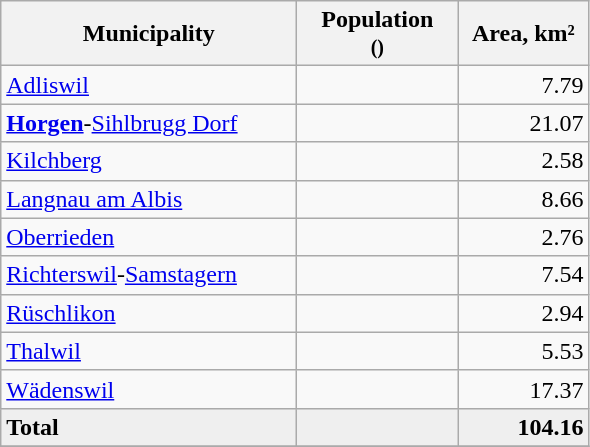<table class="wikitable">
<tr>
<th width="190">Municipality</th>
<th width="100">Population<br><small>()</small></th>
<th width="80">Area, km²</th>
</tr>
<tr>
<td><a href='#'>Adliswil</a></td>
<td align="center"></td>
<td align="right">7.79</td>
</tr>
<tr>
<td><strong><a href='#'>Horgen</a></strong>-<a href='#'>Sihlbrugg Dorf</a></td>
<td align="center"></td>
<td align="right">21.07</td>
</tr>
<tr>
<td><a href='#'>Kilchberg</a></td>
<td align="center"></td>
<td align="right">2.58</td>
</tr>
<tr>
<td><a href='#'>Langnau am Albis</a></td>
<td align="center"></td>
<td align="right">8.66</td>
</tr>
<tr>
<td><a href='#'>Oberrieden</a></td>
<td align="center"></td>
<td align="right">2.76</td>
</tr>
<tr>
<td><a href='#'>Richterswil</a>-<a href='#'>Samstagern</a></td>
<td align="center"></td>
<td align="right">7.54</td>
</tr>
<tr>
<td><a href='#'>Rüschlikon</a></td>
<td align="center"></td>
<td align="right">2.94</td>
</tr>
<tr>
<td><a href='#'>Thalwil</a></td>
<td align="center"></td>
<td align="right">5.53</td>
</tr>
<tr>
<td><a href='#'>Wädenswil</a></td>
<td align="center"></td>
<td align="right">17.37</td>
</tr>
<tr style="background-color:#EFEFEF;">
<td><strong>Total</strong></td>
<td align="center"><strong></strong></td>
<td align="right"><strong>104.16</strong></td>
</tr>
<tr>
</tr>
</table>
